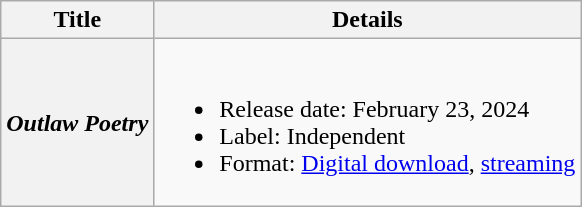<table class="wikitable plainrowheaders">
<tr>
<th scope="col">Title</th>
<th scope="col">Details</th>
</tr>
<tr>
<th scope="row"><em>Outlaw Poetry</em></th>
<td><br><ul><li>Release date: February 23, 2024</li><li>Label: Independent</li><li>Format: <a href='#'>Digital download</a>, <a href='#'>streaming</a></li></ul></td>
</tr>
</table>
